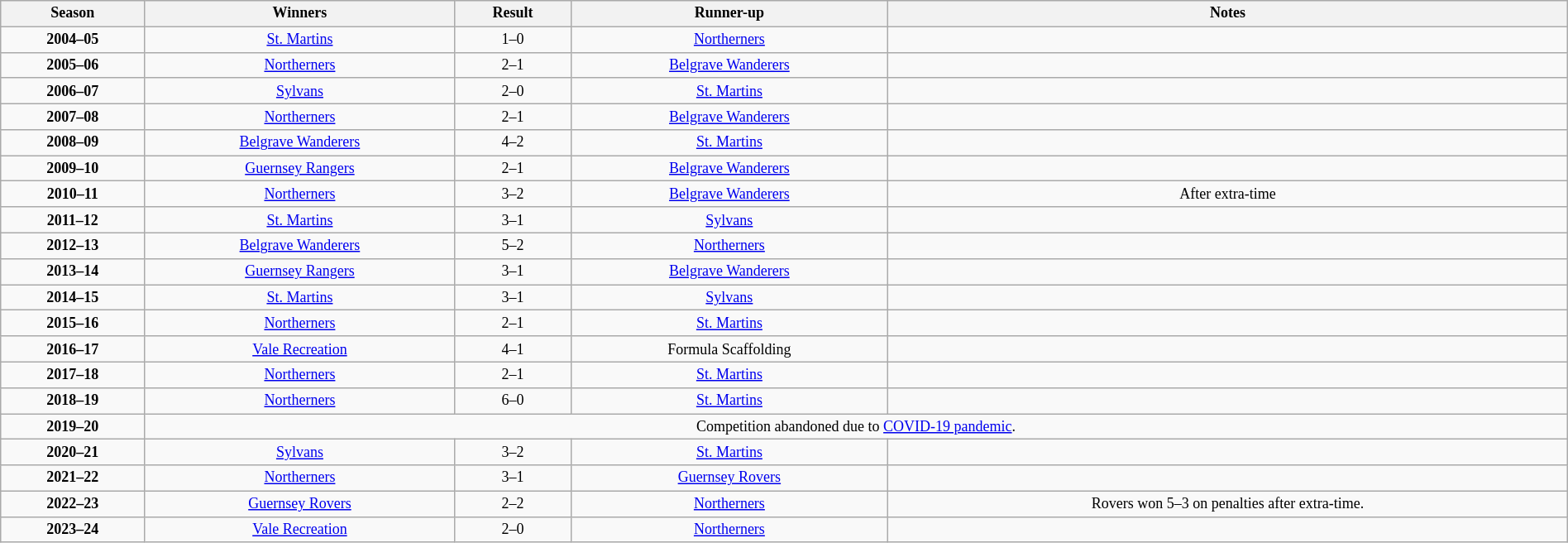<table class="wikitable" style="text-align: center; width: 100%; font-size: 12px">
<tr>
<th>Season</th>
<th>Winners</th>
<th>Result</th>
<th>Runner-up</th>
<th>Notes</th>
</tr>
<tr>
<td><strong>2004–05</strong></td>
<td><a href='#'>St. Martins</a></td>
<td>1–0</td>
<td><a href='#'>Northerners</a></td>
<td></td>
</tr>
<tr>
<td><strong>2005–06</strong></td>
<td><a href='#'>Northerners</a></td>
<td>2–1</td>
<td><a href='#'>Belgrave Wanderers</a></td>
<td></td>
</tr>
<tr>
<td><strong>2006–07</strong></td>
<td><a href='#'>Sylvans</a></td>
<td>2–0</td>
<td><a href='#'>St. Martins</a></td>
<td></td>
</tr>
<tr>
<td><strong>2007–08</strong></td>
<td><a href='#'>Northerners</a></td>
<td>2–1</td>
<td><a href='#'>Belgrave Wanderers</a></td>
<td></td>
</tr>
<tr>
<td><strong>2008–09</strong></td>
<td><a href='#'>Belgrave Wanderers</a></td>
<td>4–2</td>
<td><a href='#'>St. Martins</a></td>
<td></td>
</tr>
<tr>
<td><strong>2009–10</strong></td>
<td><a href='#'>Guernsey Rangers</a></td>
<td>2–1</td>
<td><a href='#'>Belgrave Wanderers</a></td>
<td></td>
</tr>
<tr>
<td><strong>2010–11</strong></td>
<td><a href='#'>Northerners</a></td>
<td>3–2</td>
<td><a href='#'>Belgrave Wanderers</a></td>
<td>After extra-time</td>
</tr>
<tr>
<td><strong>2011–12</strong></td>
<td><a href='#'>St. Martins</a></td>
<td>3–1</td>
<td><a href='#'>Sylvans</a></td>
<td></td>
</tr>
<tr>
<td><strong>2012–13</strong></td>
<td><a href='#'>Belgrave Wanderers</a></td>
<td>5–2</td>
<td><a href='#'>Northerners</a></td>
<td></td>
</tr>
<tr>
<td><strong>2013–14</strong></td>
<td><a href='#'>Guernsey Rangers</a></td>
<td>3–1</td>
<td><a href='#'>Belgrave Wanderers</a></td>
<td></td>
</tr>
<tr>
<td><strong>2014–15</strong></td>
<td><a href='#'>St. Martins</a></td>
<td>3–1</td>
<td><a href='#'>Sylvans</a></td>
<td></td>
</tr>
<tr>
<td><strong>2015–16</strong></td>
<td><a href='#'>Northerners</a></td>
<td>2–1</td>
<td><a href='#'>St. Martins</a></td>
<td></td>
</tr>
<tr>
<td><strong>2016–17</strong></td>
<td><a href='#'>Vale Recreation</a></td>
<td>4–1</td>
<td>Formula Scaffolding</td>
<td></td>
</tr>
<tr>
<td><strong>2017–18</strong></td>
<td><a href='#'>Northerners</a></td>
<td>2–1</td>
<td><a href='#'>St. Martins</a></td>
<td></td>
</tr>
<tr>
<td><strong>2018–19</strong></td>
<td><a href='#'>Northerners</a></td>
<td>6–0</td>
<td><a href='#'>St. Martins</a></td>
<td></td>
</tr>
<tr>
<td><strong>2019–20</strong></td>
<td colspan=4>Competition abandoned due to <a href='#'>COVID-19 pandemic</a>.</td>
</tr>
<tr>
<td><strong>2020–21</strong></td>
<td><a href='#'>Sylvans</a></td>
<td>3–2</td>
<td><a href='#'>St. Martins</a></td>
<td></td>
</tr>
<tr>
<td><strong>2021–22</strong></td>
<td><a href='#'>Northerners</a></td>
<td>3–1</td>
<td><a href='#'>Guernsey Rovers</a></td>
<td></td>
</tr>
<tr>
<td><strong>2022–23</strong></td>
<td><a href='#'>Guernsey Rovers</a></td>
<td>2–2</td>
<td><a href='#'>Northerners</a></td>
<td>Rovers won 5–3 on penalties after extra-time.</td>
</tr>
<tr>
<td><strong>2023–24</strong></td>
<td><a href='#'>Vale Recreation</a></td>
<td>2–0</td>
<td><a href='#'>Northerners</a></td>
<td></td>
</tr>
</table>
